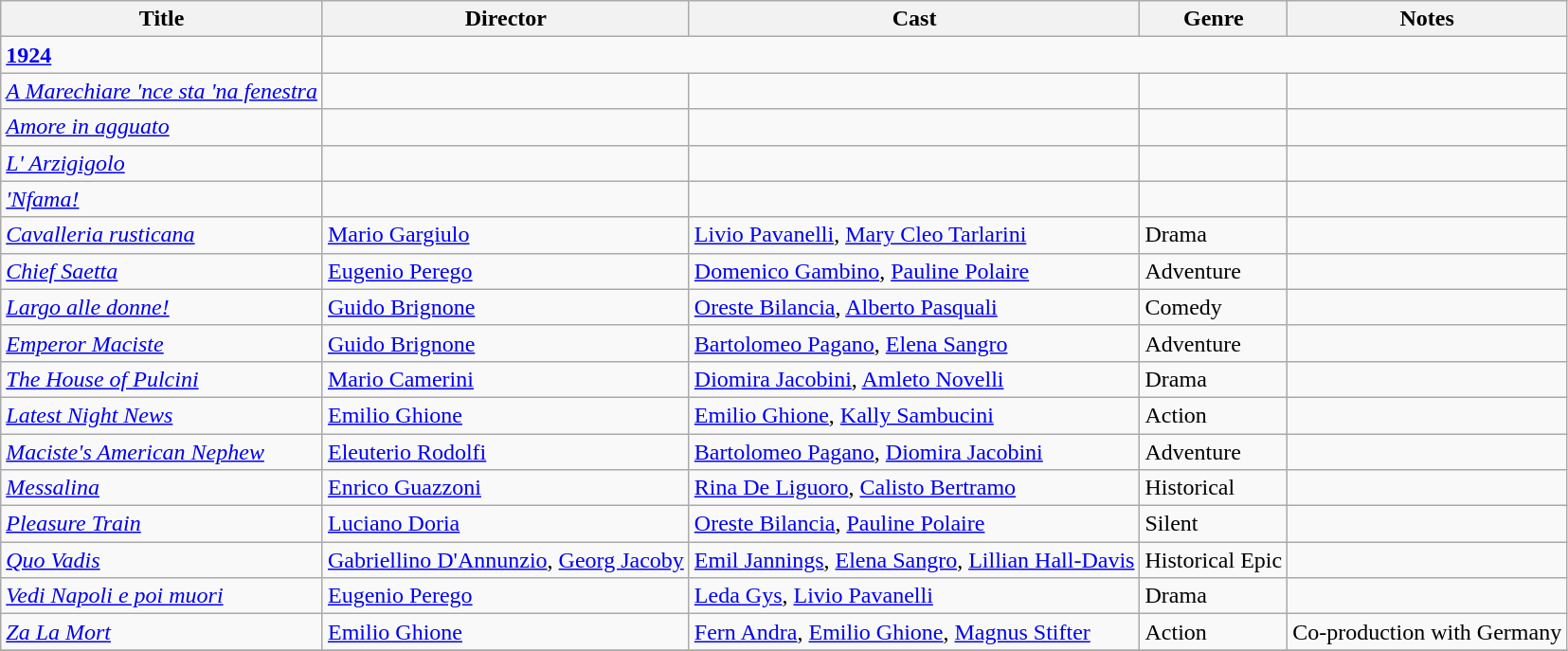<table class="wikitable">
<tr>
<th>Title</th>
<th>Director</th>
<th>Cast</th>
<th>Genre</th>
<th>Notes</th>
</tr>
<tr>
<td><strong><a href='#'>1924</a></strong></td>
</tr>
<tr>
<td><em><a href='#'>A Marechiare 'nce sta 'na fenestra</a></em></td>
<td></td>
<td></td>
<td></td>
<td></td>
</tr>
<tr>
<td><em><a href='#'>Amore in agguato</a></em></td>
<td></td>
<td></td>
<td></td>
<td></td>
</tr>
<tr>
<td><em><a href='#'>L' Arzigigolo</a></em></td>
<td></td>
<td></td>
<td></td>
<td></td>
</tr>
<tr>
<td><em><a href='#'>'Nfama!</a></em></td>
<td></td>
<td></td>
<td></td>
<td></td>
</tr>
<tr>
<td><em><a href='#'>Cavalleria rusticana</a></em></td>
<td><a href='#'>Mario Gargiulo</a></td>
<td><a href='#'>Livio Pavanelli</a>, <a href='#'>Mary Cleo Tarlarini</a></td>
<td>Drama</td>
<td></td>
</tr>
<tr>
<td><em><a href='#'>Chief Saetta</a></em></td>
<td><a href='#'>Eugenio Perego</a></td>
<td><a href='#'>Domenico Gambino</a>, <a href='#'>Pauline Polaire</a></td>
<td>Adventure</td>
<td></td>
</tr>
<tr>
<td><em><a href='#'>Largo alle donne!</a></em></td>
<td><a href='#'>Guido Brignone</a></td>
<td><a href='#'>Oreste Bilancia</a>, <a href='#'>Alberto Pasquali</a></td>
<td>Comedy</td>
<td></td>
</tr>
<tr>
<td><em><a href='#'>Emperor Maciste</a></em></td>
<td><a href='#'>Guido Brignone</a></td>
<td><a href='#'>Bartolomeo Pagano</a>, <a href='#'>Elena Sangro</a></td>
<td>Adventure</td>
<td></td>
</tr>
<tr>
<td><em><a href='#'>The House of Pulcini</a></em></td>
<td><a href='#'>Mario Camerini</a></td>
<td><a href='#'>Diomira Jacobini</a>, <a href='#'>Amleto Novelli</a></td>
<td>Drama</td>
<td></td>
</tr>
<tr>
<td><em><a href='#'>Latest Night News</a></em></td>
<td><a href='#'>Emilio Ghione</a></td>
<td><a href='#'>Emilio Ghione</a>, <a href='#'>Kally Sambucini</a></td>
<td>Action</td>
<td></td>
</tr>
<tr>
<td><em><a href='#'>Maciste's American Nephew</a></em></td>
<td><a href='#'>Eleuterio Rodolfi</a></td>
<td><a href='#'>Bartolomeo Pagano</a>, <a href='#'>Diomira Jacobini</a></td>
<td>Adventure</td>
<td></td>
</tr>
<tr>
<td><em><a href='#'>Messalina</a></em></td>
<td><a href='#'>Enrico Guazzoni</a></td>
<td><a href='#'>Rina De Liguoro</a>, <a href='#'>Calisto Bertramo</a></td>
<td>Historical</td>
<td></td>
</tr>
<tr>
<td><em><a href='#'>Pleasure Train</a></em></td>
<td><a href='#'>Luciano Doria</a></td>
<td><a href='#'>Oreste Bilancia</a>, <a href='#'>Pauline Polaire</a></td>
<td>Silent</td>
<td></td>
</tr>
<tr>
<td><em><a href='#'>Quo Vadis</a></em></td>
<td><a href='#'>Gabriellino D'Annunzio</a>, <a href='#'>Georg Jacoby</a></td>
<td><a href='#'>Emil Jannings</a>, <a href='#'>Elena Sangro</a>, <a href='#'>Lillian Hall-Davis</a></td>
<td>Historical Epic</td>
<td></td>
</tr>
<tr>
<td><em><a href='#'>Vedi Napoli e poi muori</a></em></td>
<td><a href='#'>Eugenio Perego</a></td>
<td><a href='#'>Leda Gys</a>, <a href='#'>Livio Pavanelli</a></td>
<td>Drama</td>
<td></td>
</tr>
<tr>
<td><em><a href='#'>Za La Mort</a></em></td>
<td><a href='#'>Emilio Ghione</a></td>
<td><a href='#'>Fern Andra</a>, <a href='#'>Emilio Ghione</a>, <a href='#'>Magnus Stifter</a></td>
<td>Action</td>
<td>Co-production with Germany</td>
</tr>
<tr>
</tr>
</table>
